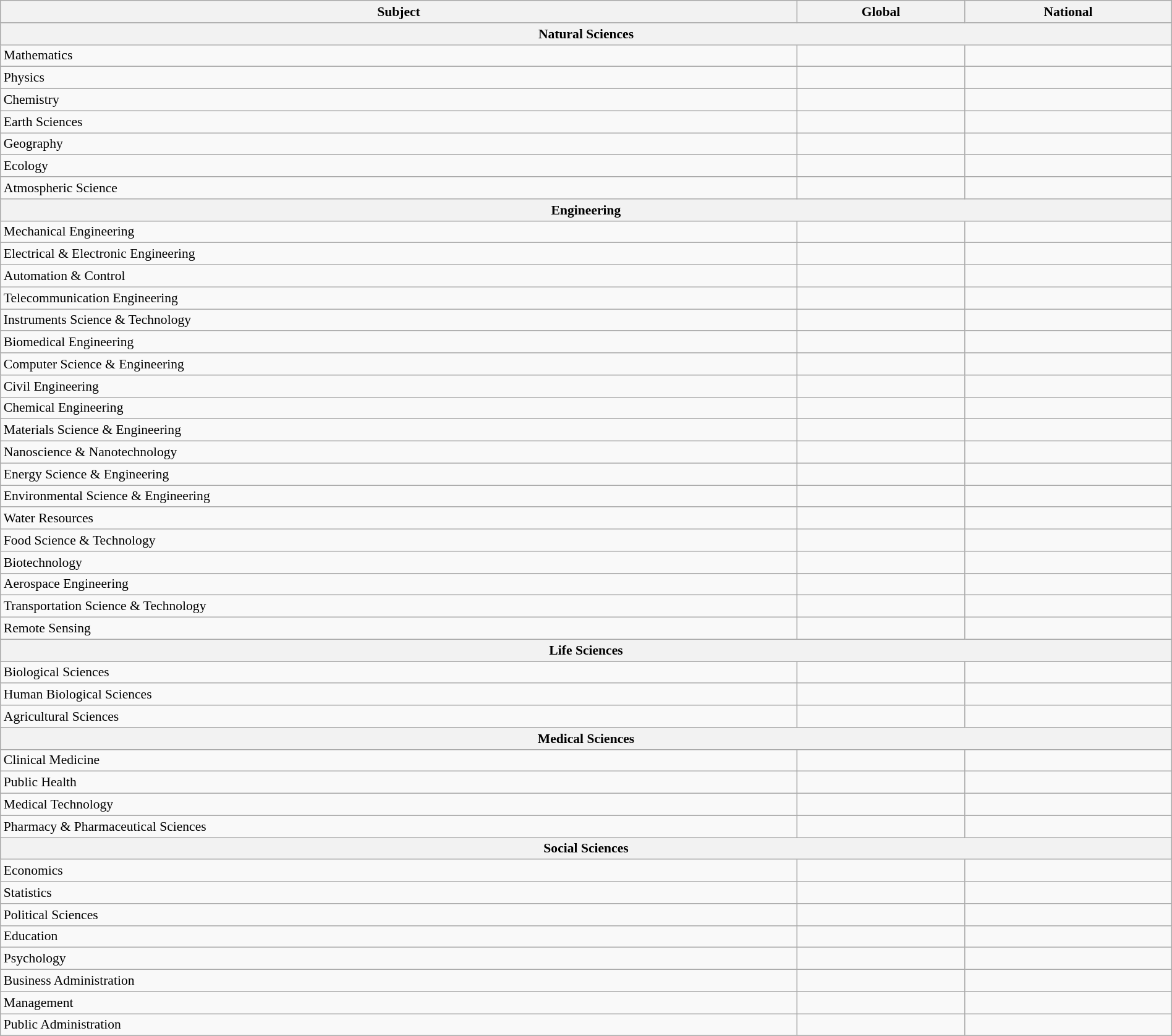<table class="wikitable sortable" style="width: 100%; font-size: 90%">
<tr>
<th>Subject</th>
<th>Global</th>
<th>National</th>
</tr>
<tr>
<th colspan="3">Natural Sciences</th>
</tr>
<tr>
<td>Mathematics</td>
<td data-sort-value="76–100"></td>
<td data-sort-value="4–5"></td>
</tr>
<tr>
<td>Physics</td>
<td data-sort-value="76–100"></td>
<td data-sort-value="5–7"></td>
</tr>
<tr>
<td>Chemistry</td>
<td data-sort-value="76–100"></td>
<td data-sort-value="1–4"></td>
</tr>
<tr>
<td>Earth Sciences</td>
<td data-sort-value="101–150"></td>
<td data-sort-value="5–10"></td>
</tr>
<tr>
<td>Geography</td>
<td data-sort-value="101–150"></td>
<td data-sort-value="2–4"></td>
</tr>
<tr>
<td>Ecology</td>
<td data-sort-value="47"></td>
<td data-sort-value="4"></td>
</tr>
<tr>
<td>Atmospheric Science</td>
<td data-sort-value="201–300"></td>
<td data-sort-value="13–22"></td>
</tr>
<tr>
<th colspan="3">Engineering</th>
</tr>
<tr>
<td>Mechanical Engineering</td>
<td data-sort-value="151–200"></td>
<td data-sort-value="2–4"></td>
</tr>
<tr>
<td>Electrical & Electronic Engineering</td>
<td data-sort-value="22"></td>
<td data-sort-value="1"></td>
</tr>
<tr>
<td>Automation & Control</td>
<td data-sort-value="51–75"></td>
<td data-sort-value="1"></td>
</tr>
<tr>
<td>Telecommunication Engineering</td>
<td data-sort-value="201–300"></td>
<td data-sort-value="4–5"></td>
</tr>
<tr>
<td>Instruments Science & Technology</td>
<td data-sort-value="151–200"></td>
<td data-sort-value="1"></td>
</tr>
<tr>
<td>Biomedical Engineering</td>
<td data-sort-value="76–100"></td>
<td data-sort-value="1"></td>
</tr>
<tr>
<td>Computer Science & Engineering</td>
<td data-sort-value="51–75"></td>
<td data-sort-value="1"></td>
</tr>
<tr>
<td>Civil Engineering</td>
<td data-sort-value="151–200"></td>
<td data-sort-value="2–3"></td>
</tr>
<tr>
<td>Chemical Engineering</td>
<td data-sort-value="201–300"></td>
<td data-sort-value="3–4"></td>
</tr>
<tr>
<td>Materials Science & Engineering</td>
<td data-sort-value="101–150"></td>
<td data-sort-value="3–5"></td>
</tr>
<tr>
<td>Nanoscience & Nanotechnology</td>
<td data-sort-value="101–150"></td>
<td data-sort-value="3–5"></td>
</tr>
<tr>
<td>Energy Science & Engineering</td>
<td data-sort-value="101–150"></td>
<td data-sort-value="3–6"></td>
</tr>
<tr>
<td>Environmental Science & Engineering</td>
<td data-sort-value="18"></td>
<td data-sort-value="1"></td>
</tr>
<tr>
<td>Water Resources</td>
<td data-sort-value="76–100"></td>
<td data-sort-value="1–3"></td>
</tr>
<tr>
<td>Food Science & Technology</td>
<td data-sort-value="51–75"></td>
<td data-sort-value="1"></td>
</tr>
<tr>
<td>Biotechnology</td>
<td data-sort-value="40"></td>
<td data-sort-value="1"></td>
</tr>
<tr>
<td>Aerospace Engineering</td>
<td data-sort-value="36"></td>
<td data-sort-value="1"></td>
</tr>
<tr>
<td>Transportation Science & Technology</td>
<td data-sort-value="51–75"></td>
<td data-sort-value="1"></td>
</tr>
<tr>
<td>Remote Sensing</td>
<td data-sort-value="6"></td>
<td data-sort-value="1"></td>
</tr>
<tr>
<th colspan="3">Life Sciences</th>
</tr>
<tr>
<td>Biological Sciences</td>
<td data-sort-value="76–100"></td>
<td data-sort-value="5–7"></td>
</tr>
<tr>
<td>Human Biological Sciences</td>
<td data-sort-value="51–75"></td>
<td data-sort-value="5–7"></td>
</tr>
<tr>
<td>Agricultural Sciences</td>
<td data-sort-value="51–75"></td>
<td data-sort-value="2–4"></td>
</tr>
<tr>
<th colspan="3">Medical Sciences</th>
</tr>
<tr>
<td>Clinical Medicine</td>
<td data-sort-value="101–150"></td>
<td data-sort-value="5–7"></td>
</tr>
<tr>
<td>Public Health</td>
<td data-sort-value="151–200"></td>
<td data-sort-value="5–6"></td>
</tr>
<tr>
<td>Medical Technology</td>
<td data-sort-value="9"></td>
<td data-sort-value="1"></td>
</tr>
<tr>
<td>Pharmacy & Pharmaceutical Sciences</td>
<td data-sort-value="51–75"></td>
<td data-sort-value="5–8"></td>
</tr>
<tr>
<th colspan="3">Social Sciences</th>
</tr>
<tr>
<td>Economics</td>
<td data-sort-value="151–200"></td>
<td data-sort-value="5–8"></td>
</tr>
<tr>
<td>Statistics</td>
<td data-sort-value="51–75"></td>
<td data-sort-value="1"></td>
</tr>
<tr>
<td>Political Sciences</td>
<td data-sort-value="101–150"></td>
<td data-sort-value="5–8"></td>
</tr>
<tr>
<td>Education</td>
<td data-sort-value="101–150"></td>
<td data-sort-value="2–4"></td>
</tr>
<tr>
<td>Psychology</td>
<td data-sort-value="201–300"></td>
<td data-sort-value="20–25"></td>
</tr>
<tr>
<td>Business Administration</td>
<td data-sort-value="151–200"></td>
<td data-sort-value="2–3"></td>
</tr>
<tr>
<td>Management</td>
<td data-sort-value="76–100"></td>
<td data-sort-value="1"></td>
</tr>
<tr>
<td>Public Administration</td>
<td data-sort-value="101–150"></td>
<td data-sort-value="4–6"></td>
</tr>
<tr>
</tr>
</table>
